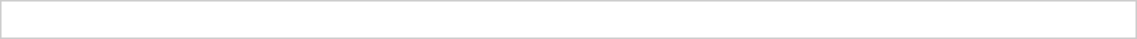<table style="border:1px solid #ccc; width:60%;">
<tr>
<td><br></td>
<td style="text-align:right; vertical-align:top;"></td>
</tr>
</table>
